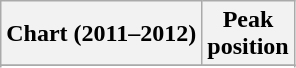<table class="wikitable sortable">
<tr>
<th>Chart (2011–2012)</th>
<th>Peak<br>position</th>
</tr>
<tr>
</tr>
<tr>
</tr>
<tr>
</tr>
</table>
